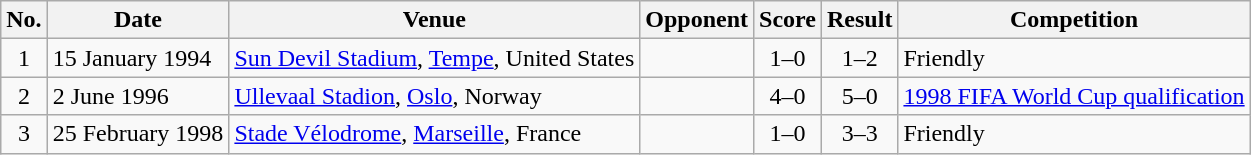<table class="wikitable sortable">
<tr>
<th scope="col">No.</th>
<th scope="col">Date</th>
<th scope="col">Venue</th>
<th scope="col">Opponent</th>
<th scope="col">Score</th>
<th scope="col">Result</th>
<th scope="col">Competition</th>
</tr>
<tr>
<td align="center">1</td>
<td>15 January 1994</td>
<td><a href='#'>Sun Devil Stadium</a>, <a href='#'>Tempe</a>, United States</td>
<td></td>
<td align="center">1–0</td>
<td align="center">1–2</td>
<td>Friendly</td>
</tr>
<tr>
<td align="center">2</td>
<td>2 June 1996</td>
<td><a href='#'>Ullevaal Stadion</a>, <a href='#'>Oslo</a>, Norway</td>
<td></td>
<td align="center">4–0</td>
<td align="center">5–0</td>
<td><a href='#'>1998 FIFA World Cup qualification</a></td>
</tr>
<tr>
<td align="center">3</td>
<td>25 February 1998</td>
<td><a href='#'>Stade Vélodrome</a>, <a href='#'>Marseille</a>, France</td>
<td></td>
<td align="center">1–0</td>
<td align="center">3–3</td>
<td>Friendly</td>
</tr>
</table>
